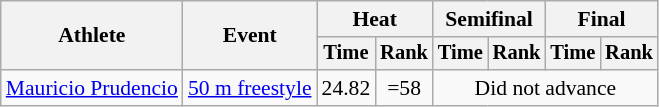<table class="wikitable" style="font-size:90%;">
<tr>
<th rowspan=2>Athlete</th>
<th rowspan=2>Event</th>
<th colspan="2">Heat</th>
<th colspan="2">Semifinal</th>
<th colspan="2">Final</th>
</tr>
<tr style="font-size:95%">
<th>Time</th>
<th>Rank</th>
<th>Time</th>
<th>Rank</th>
<th>Time</th>
<th>Rank</th>
</tr>
<tr align=center>
<td align=left><a href='#'>Mauricio Prudencio</a></td>
<td align=left><a href='#'>50 m freestyle</a></td>
<td>24.82</td>
<td>=58</td>
<td colspan=4>Did not advance</td>
</tr>
</table>
